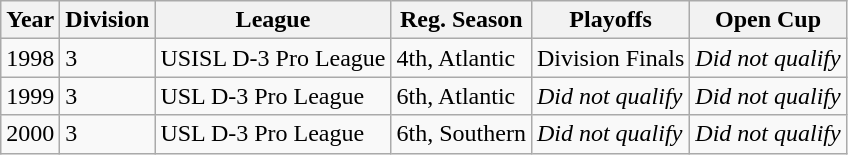<table class="wikitable">
<tr>
<th>Year</th>
<th>Division</th>
<th>League</th>
<th>Reg. Season</th>
<th>Playoffs</th>
<th>Open Cup</th>
</tr>
<tr>
<td>1998</td>
<td>3</td>
<td>USISL D-3 Pro League</td>
<td>4th, Atlantic</td>
<td>Division Finals</td>
<td><em>Did not qualify</em></td>
</tr>
<tr>
<td>1999</td>
<td>3</td>
<td>USL D-3 Pro League</td>
<td>6th, Atlantic</td>
<td><em>Did not qualify</em></td>
<td><em>Did not qualify</em></td>
</tr>
<tr>
<td>2000</td>
<td>3</td>
<td>USL D-3 Pro League</td>
<td>6th, Southern</td>
<td><em>Did not qualify</em></td>
<td><em>Did not qualify</em></td>
</tr>
</table>
